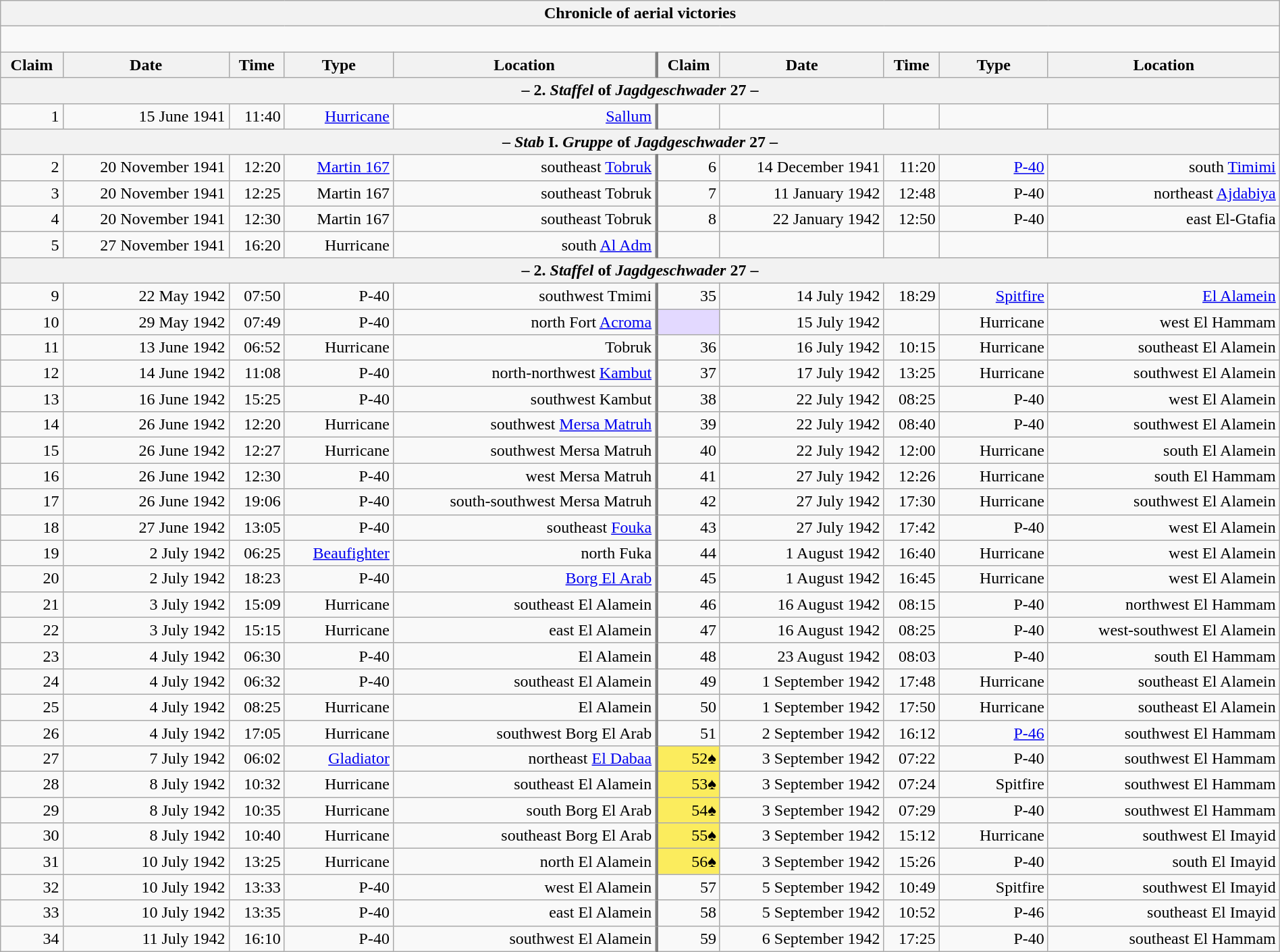<table class="wikitable plainrowheaders collapsible" style="margin-left: auto; margin-right: auto; border: none; text-align:right; width: 100%;">
<tr>
<th colspan="10">Chronicle of aerial victories</th>
</tr>
<tr>
<td colspan="10" style="text-align: left;"><br>
</td>
</tr>
<tr>
<th scope="col">Claim</th>
<th scope="col">Date</th>
<th scope="col">Time</th>
<th scope="col" style="width:100px;">Type</th>
<th scope="col">Location</th>
<th scope="col" style="border-left:3px solid gray;">Claim</th>
<th scope="col">Date</th>
<th scope="col">Time</th>
<th scope="col" style="width:100px;">Type</th>
<th scope="col">Location</th>
</tr>
<tr>
<th colspan="10">– 2. <em>Staffel</em> of <em>Jagdgeschwader</em> 27 –</th>
</tr>
<tr>
<td>1</td>
<td>15 June 1941</td>
<td>11:40</td>
<td><a href='#'>Hurricane</a></td>
<td><a href='#'>Sallum</a></td>
<td style="border-left:3px solid gray;"></td>
<td></td>
<td></td>
<td></td>
<td></td>
</tr>
<tr>
<th colspan="10">– <em>Stab</em> I. <em>Gruppe</em> of <em>Jagdgeschwader</em> 27 –</th>
</tr>
<tr>
<td>2</td>
<td>20 November 1941</td>
<td>12:20</td>
<td><a href='#'>Martin 167</a></td>
<td>southeast <a href='#'>Tobruk</a></td>
<td style="border-left:3px solid gray;">6</td>
<td>14 December 1941</td>
<td>11:20</td>
<td><a href='#'>P-40</a></td>
<td>south <a href='#'>Timimi</a></td>
</tr>
<tr>
<td>3</td>
<td>20 November 1941</td>
<td>12:25</td>
<td>Martin 167</td>
<td>southeast Tobruk</td>
<td style="border-left:3px solid gray;">7</td>
<td>11 January 1942</td>
<td>12:48</td>
<td>P-40</td>
<td>northeast <a href='#'>Ajdabiya</a></td>
</tr>
<tr>
<td>4</td>
<td>20 November 1941</td>
<td>12:30</td>
<td>Martin 167</td>
<td>southeast Tobruk</td>
<td style="border-left:3px solid gray;">8</td>
<td>22 January 1942</td>
<td>12:50</td>
<td>P-40</td>
<td>east El-Gtafia</td>
</tr>
<tr>
<td>5</td>
<td>27 November 1941</td>
<td>16:20</td>
<td>Hurricane</td>
<td>south <a href='#'>Al Adm</a></td>
<td style="border-left:3px solid gray;"></td>
<td></td>
<td></td>
<td></td>
<td></td>
</tr>
<tr>
<th colspan="10">– 2. <em>Staffel</em> of <em>Jagdgeschwader</em> 27 –</th>
</tr>
<tr>
<td>9</td>
<td>22 May 1942</td>
<td>07:50</td>
<td>P-40</td>
<td>southwest Tmimi</td>
<td style="border-left:3px solid gray;">35</td>
<td>14 July 1942</td>
<td>18:29</td>
<td><a href='#'>Spitfire</a></td>
<td><a href='#'>El Alamein</a></td>
</tr>
<tr>
<td>10</td>
<td>29 May 1942</td>
<td>07:49</td>
<td>P-40</td>
<td>north Fort <a href='#'>Acroma</a></td>
<td style="border-left:3px solid gray; background:#e3d9ff;"></td>
<td>15 July 1942</td>
<td></td>
<td>Hurricane</td>
<td> west El Hammam</td>
</tr>
<tr>
<td>11</td>
<td>13 June 1942</td>
<td>06:52</td>
<td>Hurricane</td>
<td>Tobruk</td>
<td style="border-left:3px solid gray;">36</td>
<td>16 July 1942</td>
<td>10:15</td>
<td>Hurricane</td>
<td>southeast El Alamein</td>
</tr>
<tr>
<td>12</td>
<td>14 June 1942</td>
<td>11:08</td>
<td>P-40</td>
<td>north-northwest <a href='#'>Kambut</a></td>
<td style="border-left:3px solid gray;">37</td>
<td>17 July 1942</td>
<td>13:25</td>
<td>Hurricane</td>
<td>southwest El Alamein</td>
</tr>
<tr>
<td>13</td>
<td>16 June 1942</td>
<td>15:25</td>
<td>P-40</td>
<td>southwest Kambut</td>
<td style="border-left:3px solid gray;">38</td>
<td>22 July 1942</td>
<td>08:25</td>
<td>P-40</td>
<td>west El Alamein</td>
</tr>
<tr>
<td>14</td>
<td>26 June 1942</td>
<td>12:20</td>
<td>Hurricane</td>
<td>southwest <a href='#'>Mersa Matruh</a></td>
<td style="border-left:3px solid gray;">39</td>
<td>22 July 1942</td>
<td>08:40</td>
<td>P-40</td>
<td>southwest El Alamein</td>
</tr>
<tr>
<td>15</td>
<td>26 June 1942</td>
<td>12:27</td>
<td>Hurricane</td>
<td> southwest Mersa Matruh</td>
<td style="border-left:3px solid gray;">40</td>
<td>22 July 1942</td>
<td>12:00</td>
<td>Hurricane</td>
<td>south El Alamein</td>
</tr>
<tr>
<td>16</td>
<td>26 June 1942</td>
<td>12:30</td>
<td>P-40</td>
<td>west Mersa Matruh</td>
<td style="border-left:3px solid gray;">41</td>
<td>27 July 1942</td>
<td>12:26</td>
<td>Hurricane</td>
<td>south El Hammam</td>
</tr>
<tr>
<td>17</td>
<td>26 June 1942</td>
<td>19:06</td>
<td>P-40</td>
<td>south-southwest Mersa Matruh</td>
<td style="border-left:3px solid gray;">42</td>
<td>27 July 1942</td>
<td>17:30</td>
<td>Hurricane</td>
<td>southwest El Alamein</td>
</tr>
<tr>
<td>18</td>
<td>27 June 1942</td>
<td>13:05</td>
<td>P-40</td>
<td> southeast <a href='#'>Fouka</a></td>
<td style="border-left:3px solid gray;">43</td>
<td>27 July 1942</td>
<td>17:42</td>
<td>P-40</td>
<td>west El Alamein</td>
</tr>
<tr>
<td>19</td>
<td>2 July 1942</td>
<td>06:25</td>
<td><a href='#'>Beaufighter</a></td>
<td>north Fuka</td>
<td style="border-left:3px solid gray;">44</td>
<td>1 August 1942</td>
<td>16:40</td>
<td>Hurricane</td>
<td>west El Alamein</td>
</tr>
<tr>
<td>20</td>
<td>2 July 1942</td>
<td>18:23</td>
<td>P-40</td>
<td><a href='#'>Borg El Arab</a></td>
<td style="border-left:3px solid gray;">45</td>
<td>1 August 1942</td>
<td>16:45</td>
<td>Hurricane</td>
<td>west El Alamein</td>
</tr>
<tr>
<td>21</td>
<td>3 July 1942</td>
<td>15:09</td>
<td>Hurricane</td>
<td>southeast El Alamein</td>
<td style="border-left:3px solid gray;">46</td>
<td>16 August 1942</td>
<td>08:15</td>
<td>P-40</td>
<td>northwest El Hammam</td>
</tr>
<tr>
<td>22</td>
<td>3 July 1942</td>
<td>15:15</td>
<td>Hurricane</td>
<td>east El Alamein</td>
<td style="border-left:3px solid gray;">47</td>
<td>16 August 1942</td>
<td>08:25</td>
<td>P-40</td>
<td>west-southwest El Alamein</td>
</tr>
<tr>
<td>23</td>
<td>4 July 1942</td>
<td>06:30</td>
<td>P-40</td>
<td>El Alamein</td>
<td style="border-left:3px solid gray;">48</td>
<td>23 August 1942</td>
<td>08:03</td>
<td>P-40</td>
<td>south El Hammam</td>
</tr>
<tr>
<td>24</td>
<td>4 July 1942</td>
<td>06:32</td>
<td>P-40</td>
<td>southeast El Alamein</td>
<td style="border-left:3px solid gray;">49</td>
<td>1 September 1942</td>
<td>17:48</td>
<td>Hurricane</td>
<td>southeast El Alamein</td>
</tr>
<tr>
<td>25</td>
<td>4 July 1942</td>
<td>08:25</td>
<td>Hurricane</td>
<td>El Alamein</td>
<td style="border-left:3px solid gray;">50</td>
<td>1 September 1942</td>
<td>17:50</td>
<td>Hurricane</td>
<td>southeast El Alamein</td>
</tr>
<tr>
<td>26</td>
<td>4 July 1942</td>
<td>17:05</td>
<td>Hurricane</td>
<td>southwest Borg El Arab</td>
<td style="border-left:3px solid gray;">51</td>
<td>2 September 1942</td>
<td>16:12</td>
<td><a href='#'>P-46</a></td>
<td>southwest El Hammam</td>
</tr>
<tr>
<td>27</td>
<td>7 July 1942</td>
<td>06:02</td>
<td><a href='#'>Gladiator</a></td>
<td> northeast <a href='#'>El Dabaa</a></td>
<td style="border-left:3px solid gray; background:#fbec5d;">52♠</td>
<td>3 September 1942</td>
<td>07:22</td>
<td>P-40</td>
<td>southwest El Hammam</td>
</tr>
<tr>
<td>28</td>
<td>8 July 1942</td>
<td>10:32</td>
<td>Hurricane</td>
<td>southeast El Alamein</td>
<td style="border-left:3px solid gray; background:#fbec5d;">53♠</td>
<td>3 September 1942</td>
<td>07:24</td>
<td>Spitfire</td>
<td>southwest El Hammam</td>
</tr>
<tr>
<td>29</td>
<td>8 July 1942</td>
<td>10:35</td>
<td>Hurricane</td>
<td>south Borg El Arab</td>
<td style="border-left:3px solid gray; background:#fbec5d;">54♠</td>
<td>3 September 1942</td>
<td>07:29</td>
<td>P-40</td>
<td>southwest El Hammam</td>
</tr>
<tr>
<td>30</td>
<td>8 July 1942</td>
<td>10:40</td>
<td>Hurricane</td>
<td>southeast Borg El Arab</td>
<td style="border-left:3px solid gray; background:#fbec5d;">55♠</td>
<td>3 September 1942</td>
<td>15:12</td>
<td>Hurricane</td>
<td>southwest El Imayid</td>
</tr>
<tr>
<td>31</td>
<td>10 July 1942</td>
<td>13:25</td>
<td>Hurricane</td>
<td>north El Alamein</td>
<td style="border-left:3px solid gray; background:#fbec5d;">56♠</td>
<td>3 September 1942</td>
<td>15:26</td>
<td>P-40</td>
<td>south El Imayid</td>
</tr>
<tr>
<td>32</td>
<td>10 July 1942</td>
<td>13:33</td>
<td>P-40</td>
<td>west El Alamein</td>
<td style="border-left:3px solid gray;">57</td>
<td>5 September 1942</td>
<td>10:49</td>
<td>Spitfire</td>
<td>southwest El Imayid</td>
</tr>
<tr>
<td>33</td>
<td>10 July 1942</td>
<td>13:35</td>
<td>P-40</td>
<td>east El Alamein</td>
<td style="border-left:3px solid gray;">58</td>
<td>5 September 1942</td>
<td>10:52</td>
<td>P-46</td>
<td>southeast El Imayid</td>
</tr>
<tr>
<td>34</td>
<td>11 July 1942</td>
<td>16:10</td>
<td>P-40</td>
<td>southwest El Alamein</td>
<td style="border-left:3px solid gray;">59</td>
<td>6 September 1942</td>
<td>17:25</td>
<td>P-40</td>
<td>southeast El Hammam</td>
</tr>
</table>
